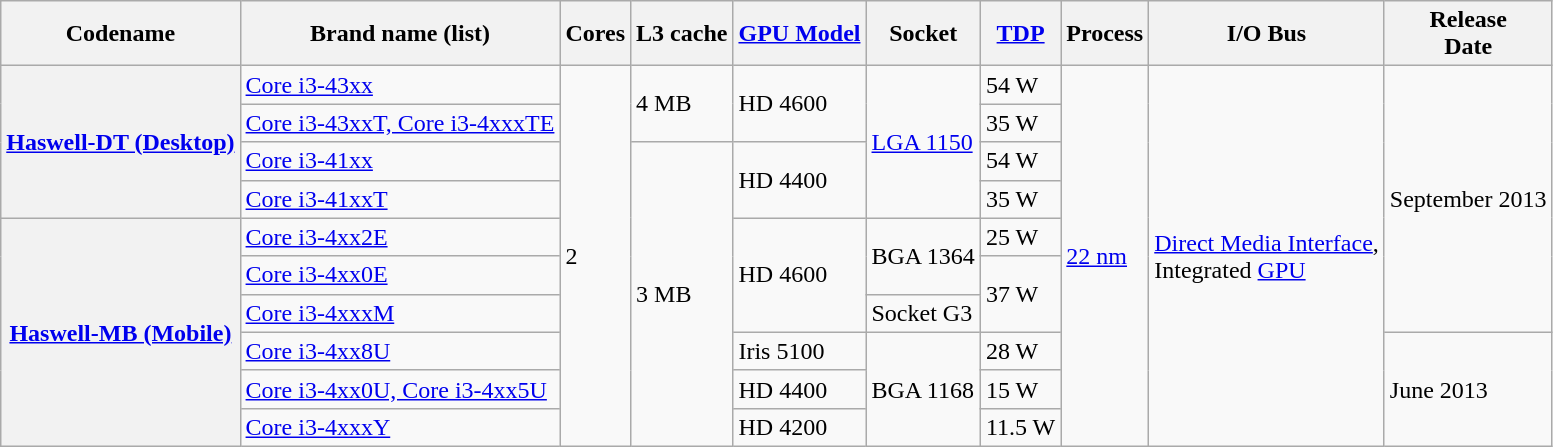<table class="wikitable">
<tr>
<th>Codename</th>
<th>Brand name (list)</th>
<th>Cores</th>
<th>L3 cache</th>
<th><a href='#'>GPU Model</a></th>
<th>Socket</th>
<th><a href='#'>TDP</a></th>
<th>Process</th>
<th>I/O Bus</th>
<th>Release<br>Date</th>
</tr>
<tr>
<th rowspan="4"><a href='#'>Haswell-DT (Desktop)</a></th>
<td><a href='#'>Core i3-43xx</a></td>
<td rowspan="10">2</td>
<td rowspan="2">4 MB</td>
<td rowspan="2">HD 4600</td>
<td rowspan="4"><a href='#'>LGA 1150</a></td>
<td>54 W</td>
<td rowspan="10"><a href='#'>22 nm</a></td>
<td rowspan="10"><a href='#'>Direct Media Interface</a>,<br>Integrated <a href='#'>GPU</a></td>
<td rowspan="7">September 2013</td>
</tr>
<tr>
<td><a href='#'>Core i3-43xxT, Core i3-4xxxTE</a></td>
<td>35 W</td>
</tr>
<tr>
<td><a href='#'>Core i3-41xx</a></td>
<td rowspan="8">3 MB</td>
<td rowspan="2">HD 4400</td>
<td>54 W</td>
</tr>
<tr>
<td><a href='#'>Core i3-41xxT</a></td>
<td>35 W</td>
</tr>
<tr>
<th rowspan="6"><a href='#'>Haswell-MB (Mobile)</a></th>
<td><a href='#'>Core i3-4xx2E</a></td>
<td rowspan="3">HD 4600</td>
<td rowspan="2">BGA 1364</td>
<td>25 W</td>
</tr>
<tr>
<td><a href='#'>Core i3-4xx0E</a></td>
<td rowspan="2">37 W</td>
</tr>
<tr>
<td><a href='#'>Core i3-4xxxM</a></td>
<td>Socket G3</td>
</tr>
<tr>
<td><a href='#'>Core i3-4xx8U</a></td>
<td>Iris 5100</td>
<td rowspan="3">BGA 1168</td>
<td>28 W</td>
<td rowspan="3">June 2013</td>
</tr>
<tr>
<td><a href='#'>Core i3-4xx0U, Core i3-4xx5U</a></td>
<td>HD 4400</td>
<td>15 W</td>
</tr>
<tr>
<td><a href='#'>Core i3-4xxxY</a></td>
<td>HD 4200</td>
<td>11.5 W</td>
</tr>
</table>
